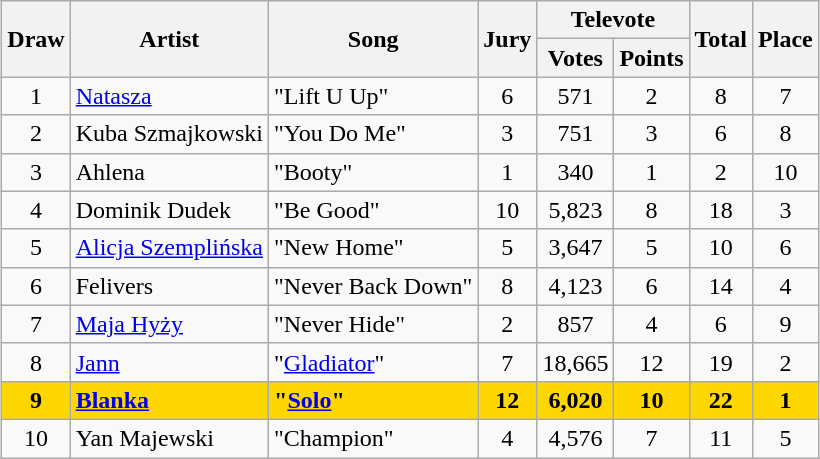<table class="sortable wikitable plainrowheaders" style="margin: 1em auto 1em auto; text-align:center;">
<tr>
<th rowspan="2">Draw</th>
<th rowspan="2">Artist</th>
<th rowspan="2">Song</th>
<th rowspan="2">Jury</th>
<th colspan="2">Televote</th>
<th rowspan="2">Total</th>
<th rowspan="2">Place</th>
</tr>
<tr>
<th>Votes</th>
<th>Points</th>
</tr>
<tr>
<td scope="row" style="text-align:center">1</td>
<td align="left"><a href='#'>Natasza</a></td>
<td align="left">"Lift U Up"</td>
<td>6</td>
<td>571</td>
<td>2</td>
<td>8</td>
<td>7</td>
</tr>
<tr>
<td scope="row" style="text-align:center">2</td>
<td align="left">Kuba Szmajkowski</td>
<td align="left">"You Do Me"</td>
<td>3</td>
<td>751</td>
<td>3</td>
<td data-sort-value="6.1">6</td>
<td>8</td>
</tr>
<tr>
<td scope="row" style="text-align:center">3</td>
<td align="left">Ahlena</td>
<td align="left">"Booty"</td>
<td>1</td>
<td>340</td>
<td>1</td>
<td>2</td>
<td>10</td>
</tr>
<tr>
<td scope="row" style="text-align:center">4</td>
<td align="left">Dominik Dudek</td>
<td align="left">"Be Good"</td>
<td>10</td>
<td>5,823</td>
<td>8</td>
<td>18</td>
<td>3</td>
</tr>
<tr>
<td scope="row" style="text-align:center">5</td>
<td align="left"><a href='#'>Alicja Szemplińska</a></td>
<td align="left">"New Home"</td>
<td>5</td>
<td>3,647</td>
<td>5</td>
<td>10</td>
<td>6</td>
</tr>
<tr>
<td scope="row" style="text-align:center">6</td>
<td align="left">Felivers</td>
<td align="left">"Never Back Down"</td>
<td>8</td>
<td>4,123</td>
<td>6</td>
<td>14</td>
<td>4</td>
</tr>
<tr>
<td scope="row" style="text-align:center">7</td>
<td align="left"><a href='#'>Maja Hyży</a></td>
<td align="left">"Never Hide"</td>
<td>2</td>
<td>857</td>
<td>4</td>
<td>6</td>
<td>9</td>
</tr>
<tr>
<td scope="row" style="text-align:center">8</td>
<td align="left"><a href='#'>Jann</a></td>
<td align="left">"<a href='#'>Gladiator</a>"</td>
<td>7</td>
<td>18,665</td>
<td>12</td>
<td>19</td>
<td>2</td>
</tr>
<tr style="font-weight:bold; background:gold;">
<td>9</td>
<td align="left"><a href='#'>Blanka</a></td>
<td align="left">"<a href='#'>Solo</a>"</td>
<td>12</td>
<td>6,020</td>
<td>10</td>
<td>22</td>
<td>1</td>
</tr>
<tr>
<td scope="row" style="text-align:center">10</td>
<td align="left">Yan Majewski</td>
<td align="left">"Champion"</td>
<td>4</td>
<td>4,576</td>
<td>7</td>
<td>11</td>
<td>5</td>
</tr>
</table>
